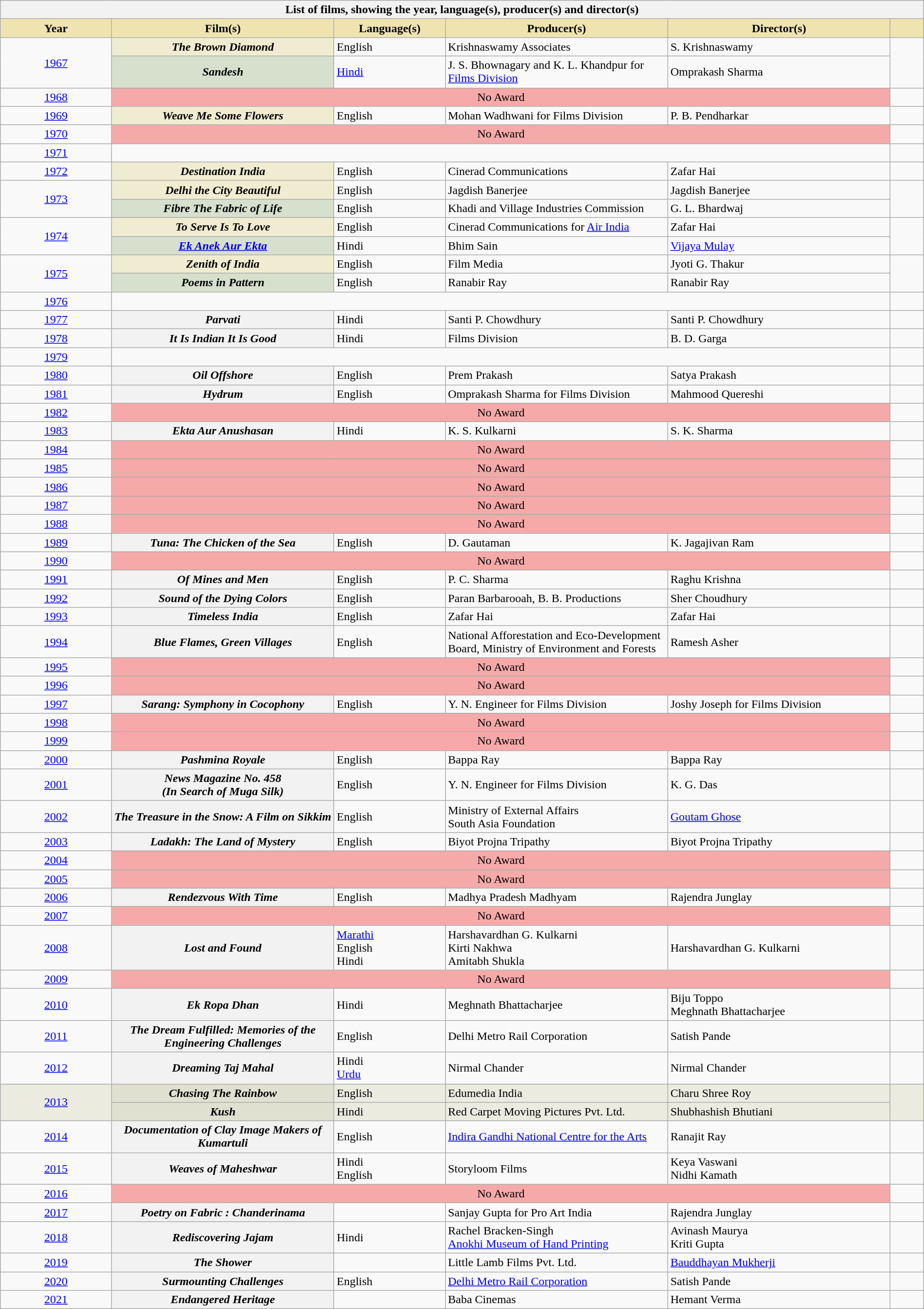<table class="wikitable sortable plainrowheaders" style="width:100%">
<tr>
<th colspan="6">List of films, showing the year, language(s), producer(s) and director(s)</th>
</tr>
<tr>
<th scope="col" style="background-color:#EFE4B0;width:10%;">Year</th>
<th scope="col" style="background-color:#EFE4B0;width:20%;">Film(s)</th>
<th scope="col" style="background-color:#EFE4B0;width:10%;">Language(s)</th>
<th scope="col" style="background-color:#EFE4B0;width:20%;">Producer(s)</th>
<th scope="col" style="background-color:#EFE4B0;width:20%;">Director(s)</th>
<th scope="col" style="background-color:#EFE4B0;width:3%;" class="unsortable"></th>
</tr>
<tr>
<td align="center" rowspan="2"><a href='#'>1967<br></a></td>
<th scope="row" style="background-color:#EFECD1"><em>The Brown Diamond</em></th>
<td>English</td>
<td>Krishnaswamy Associates</td>
<td>S. Krishnaswamy</td>
<td align="center" rowspan="2"></td>
</tr>
<tr>
<th scope="row" style="background-color:#D6E0CC"><em>Sandesh</em></th>
<td><a href='#'>Hindi</a></td>
<td>J. S. Bhownagary and K. L. Khandpur for <a href='#'>Films Division</a></td>
<td>Omprakash Sharma</td>
</tr>
<tr>
<td align="center"><a href='#'>1968<br></a></td>
<td colspan="4" bgcolor="#F5A9A9" align="center">No Award</td>
<td align="center"></td>
</tr>
<tr>
<td align="center"><a href='#'>1969<br></a></td>
<th scope="row" style="background-color:#EFECD1"><em>Weave Me Some Flowers</em></th>
<td>English</td>
<td>Mohan Wadhwani for Films Division</td>
<td>P. B. Pendharkar</td>
<td align="center"></td>
</tr>
<tr>
<td align="center"><a href='#'>1970<br></a></td>
<td colspan="4" bgcolor="#F5A9A9" align="center">No Award</td>
<td align="center"></td>
</tr>
<tr>
<td align="center"><a href='#'>1971<br></a></td>
<td colspan="4"></td>
<td align="center"></td>
</tr>
<tr>
<td align="center"><a href='#'>1972<br></a></td>
<th scope="row" style="background-color:#EFECD1"><em>Destination India</em></th>
<td>English</td>
<td>Cinerad Communications</td>
<td>Zafar Hai</td>
<td align="center"></td>
</tr>
<tr>
<td align="center" rowspan="2"><a href='#'>1973<br></a></td>
<th scope="row" style="background-color:#EFECD1"><em>Delhi the City Beautiful</em></th>
<td>English</td>
<td>Jagdish Banerjee</td>
<td>Jagdish Banerjee</td>
<td align="center" rowspan="2"></td>
</tr>
<tr>
<th scope="row" style="background-color:#D6E0CC"><em>Fibre The Fabric of Life</em></th>
<td>English</td>
<td>Khadi and Village Industries Commission</td>
<td>G. L. Bhardwaj</td>
</tr>
<tr>
<td align="center" rowspan="2"><a href='#'>1974<br></a></td>
<th scope="row" style="background-color:#EFECD1"><em>To Serve Is To Love</em></th>
<td>English</td>
<td>Cinerad Communications for <a href='#'>Air India</a></td>
<td>Zafar Hai</td>
<td align="center" rowspan="2"></td>
</tr>
<tr>
<th scope="row" style="background-color:#D6E0CC"><em><a href='#'>Ek Anek Aur Ekta</a></em></th>
<td>Hindi</td>
<td>Bhim Sain</td>
<td><a href='#'>Vijaya Mulay</a></td>
</tr>
<tr>
<td align="center" rowspan="2"><a href='#'>1975<br></a></td>
<th scope="row" style="background-color:#EFECD1"><em>Zenith of India</em></th>
<td>English</td>
<td>Film Media</td>
<td>Jyoti G. Thakur</td>
<td align="center" rowspan="2"></td>
</tr>
<tr>
<th scope="row" style="background-color:#D6E0CC"><em>Poems in Pattern</em></th>
<td>English</td>
<td>Ranabir Ray</td>
<td>Ranabir Ray</td>
</tr>
<tr>
<td align="center"><a href='#'>1976<br></a></td>
<td colspan="4"></td>
<td align="center"></td>
</tr>
<tr>
<td align="center"><a href='#'>1977<br></a></td>
<th scope="row"><em>Parvati</em></th>
<td>Hindi</td>
<td>Santi P. Chowdhury</td>
<td>Santi P. Chowdhury</td>
<td align="center"></td>
</tr>
<tr>
<td align="center"><a href='#'>1978<br></a></td>
<th scope="row"><em>It Is Indian It Is Good</em></th>
<td>Hindi</td>
<td>Films Division</td>
<td>B. D. Garga</td>
<td align="center"></td>
</tr>
<tr>
<td align="center"><a href='#'>1979<br></a></td>
<td colspan="4"></td>
<td align="center"></td>
</tr>
<tr>
<td align="center"><a href='#'>1980<br></a></td>
<th scope="row"><em>Oil Offshore</em></th>
<td>English</td>
<td>Prem Prakash</td>
<td>Satya Prakash</td>
<td align="center"></td>
</tr>
<tr>
<td align="center"><a href='#'>1981<br></a></td>
<th scope="row"><em>Hydrum</em></th>
<td>English</td>
<td>Omprakash Sharma for Films Division</td>
<td>Mahmood Quereshi</td>
<td align="center"></td>
</tr>
<tr>
<td align="center"><a href='#'>1982<br></a></td>
<td colspan="4" bgcolor="#F5A9A9" align="center">No Award</td>
<td align="center"></td>
</tr>
<tr>
<td align="center"><a href='#'>1983<br></a></td>
<th scope="row"><em>Ekta Aur Anushasan</em></th>
<td>Hindi</td>
<td>K. S. Kulkarni</td>
<td>S. K. Sharma</td>
<td align="center"></td>
</tr>
<tr>
<td align="center"><a href='#'>1984<br></a></td>
<td colspan="4" bgcolor="#F5A9A9" align="center">No Award</td>
<td align="center"></td>
</tr>
<tr>
<td align="center"><a href='#'>1985<br></a></td>
<td colspan="4" bgcolor="#F5A9A9" align="center">No Award</td>
<td align="center"></td>
</tr>
<tr>
<td align="center"><a href='#'>1986<br></a></td>
<td colspan="4" bgcolor="#F5A9A9" align="center">No Award</td>
<td align="center"></td>
</tr>
<tr>
<td align="center"><a href='#'>1987<br></a></td>
<td colspan="4" bgcolor="#F5A9A9" align="center">No Award</td>
<td align="center"></td>
</tr>
<tr>
<td align="center"><a href='#'>1988<br></a></td>
<td colspan="4" bgcolor="#F5A9A9" align="center">No Award</td>
<td align="center"></td>
</tr>
<tr>
<td align="center"><a href='#'>1989<br></a></td>
<th scope="row"><em>Tuna: The Chicken of the Sea</em></th>
<td>English</td>
<td>D. Gautaman</td>
<td>K. Jagajivan Ram</td>
<td align="center"></td>
</tr>
<tr>
<td align="center"><a href='#'>1990<br></a></td>
<td colspan="4" bgcolor="#F5A9A9" align="center">No Award</td>
<td align="center"></td>
</tr>
<tr>
<td align="center"><a href='#'>1991<br></a></td>
<th scope="row"><em>Of Mines and Men</em></th>
<td>English</td>
<td>P. C. Sharma</td>
<td>Raghu Krishna</td>
<td align="center"></td>
</tr>
<tr>
<td align="center"><a href='#'>1992<br></a></td>
<th scope="row"><em>Sound of the Dying Colors</em></th>
<td>English</td>
<td>Paran Barbarooah, B. B. Productions</td>
<td>Sher Choudhury</td>
<td align="center"></td>
</tr>
<tr>
<td align="center"><a href='#'>1993<br></a></td>
<th scope="row"><em>Timeless India</em></th>
<td>English</td>
<td>Zafar Hai</td>
<td>Zafar Hai</td>
<td align="center"></td>
</tr>
<tr>
<td align="center"><a href='#'>1994<br></a></td>
<th scope="row"><em>Blue Flames, Green Villages</em></th>
<td>English</td>
<td>National Afforestation and Eco-Development Board, Ministry of Environment and Forests</td>
<td>Ramesh Asher</td>
<td align="center"></td>
</tr>
<tr>
<td align="center"><a href='#'>1995<br></a></td>
<td colspan="4" bgcolor="#F5A9A9" align="center">No Award</td>
<td align="center"></td>
</tr>
<tr>
<td align="center"><a href='#'>1996<br></a></td>
<td colspan="4" bgcolor="#F5A9A9" align="center">No Award</td>
<td align="center"></td>
</tr>
<tr>
<td align="center"><a href='#'>1997<br></a></td>
<th scope="row"><em>Sarang: Symphony in Cocophony</em></th>
<td>English</td>
<td>Y. N. Engineer for Films Division</td>
<td>Joshy Joseph for Films Division</td>
<td align="center"></td>
</tr>
<tr>
<td align="center"><a href='#'>1998<br></a></td>
<td colspan="4" bgcolor="#F5A9A9" align="center">No Award</td>
<td align="center"></td>
</tr>
<tr>
<td align="center"><a href='#'>1999<br></a></td>
<td colspan="4" bgcolor="#F5A9A9" align="center">No Award</td>
<td align="center"></td>
</tr>
<tr>
<td align="center"><a href='#'>2000<br></a></td>
<th scope="row"><em>Pashmina Royale</em></th>
<td>English</td>
<td>Bappa Ray</td>
<td>Bappa Ray</td>
<td align="center"></td>
</tr>
<tr>
<td align="center"><a href='#'>2001<br></a></td>
<th scope="row"><em>News Magazine No. 458<br>(In Search of Muga Silk)</em></th>
<td>English</td>
<td>Y. N. Engineer for Films Division</td>
<td>K. G. Das</td>
<td align="center"></td>
</tr>
<tr>
<td align="center"><a href='#'>2002<br></a></td>
<th scope="row"><em>The Treasure in the Snow: A Film on Sikkim</em></th>
<td>English</td>
<td>Ministry of External Affairs<br>South Asia Foundation</td>
<td><a href='#'>Goutam Ghose</a></td>
<td align="center"></td>
</tr>
<tr>
<td align="center"><a href='#'>2003<br></a></td>
<th scope="row"><em>Ladakh: The Land of Mystery</em></th>
<td>English</td>
<td>Biyot Projna Tripathy</td>
<td>Biyot Projna Tripathy</td>
<td align="center"></td>
</tr>
<tr>
<td align="center"><a href='#'>2004<br></a></td>
<td colspan="4" bgcolor="#F5A9A9" align="center">No Award</td>
<td align="center"></td>
</tr>
<tr>
<td align="center"><a href='#'>2005<br></a></td>
<td colspan="4" bgcolor="#F5A9A9" align="center">No Award</td>
<td align="center"></td>
</tr>
<tr>
<td align="center"><a href='#'>2006<br></a></td>
<th scope="row"><em>Rendezvous With Time</em></th>
<td>English</td>
<td>Madhya Pradesh Madhyam</td>
<td>Rajendra Junglay</td>
<td align="center"></td>
</tr>
<tr>
<td align="center"><a href='#'>2007<br></a></td>
<td colspan="4" bgcolor="#F5A9A9" align="center">No Award</td>
<td align="center"></td>
</tr>
<tr>
<td align="center"><a href='#'>2008<br></a></td>
<th scope="row"><em>Lost and Found</em></th>
<td><a href='#'>Marathi</a><br>English<br>Hindi</td>
<td>Harshavardhan G. Kulkarni<br>Kirti Nakhwa<br>Amitabh Shukla</td>
<td>Harshavardhan G. Kulkarni</td>
<td align="center"></td>
</tr>
<tr>
<td align="center"><a href='#'>2009<br></a></td>
<td colspan="4" bgcolor="#F5A9A9" align="center">No Award</td>
<td align="center"></td>
</tr>
<tr>
<td align="center"><a href='#'>2010<br></a></td>
<th scope="row"><em>Ek Ropa Dhan</em></th>
<td>Hindi</td>
<td>Meghnath Bhattacharjee</td>
<td>Biju Toppo<br>Meghnath Bhattacharjee</td>
<td align="center"></td>
</tr>
<tr>
<td align="center"><a href='#'>2011<br></a></td>
<th scope="row"><em>The Dream Fulfilled: Memories of the Engineering Challenges</em></th>
<td>English</td>
<td>Delhi Metro Rail Corporation</td>
<td>Satish Pande</td>
<td align="center"></td>
</tr>
<tr>
<td align="center"><a href='#'>2012<br></a></td>
<th scope="row"><em>Dreaming Taj Mahal</em></th>
<td>Hindi<br><a href='#'>Urdu</a></td>
<td>Nirmal Chander</td>
<td>Nirmal Chander</td>
<td align="center"></td>
</tr>
<tr style="background-color:#EBEBE0">
<td align="center" rowspan="2"><a href='#'>2013<br></a></td>
<th scope="row" style="background-color:#E0E0D1"><em>Chasing The Rainbow</em></th>
<td>English</td>
<td>Edumedia India</td>
<td>Charu Shree Roy</td>
<td align="center" rowspan="2"></td>
</tr>
<tr style="background-color:#EBEBE0">
<th scope="row" style="background-color:#E0E0D1"><em>Kush</em></th>
<td>Hindi</td>
<td>Red Carpet Moving Pictures Pvt. Ltd.</td>
<td>Shubhashish Bhutiani</td>
</tr>
<tr>
<td align="center"><a href='#'>2014<br></a></td>
<th scope="row"><em>Documentation of Clay Image Makers of Kumartuli</em></th>
<td>English</td>
<td><a href='#'>Indira Gandhi National Centre for the Arts</a></td>
<td>Ranajit Ray</td>
<td align="center"></td>
</tr>
<tr>
<td align="center"><a href='#'>2015<br></a></td>
<th scope="row"><em>Weaves of Maheshwar</em></th>
<td>Hindi<br>English</td>
<td>Storyloom Films</td>
<td>Keya Vaswani<br>Nidhi Kamath</td>
<td align="center"></td>
</tr>
<tr>
<td align="center"><a href='#'>2016<br></a></td>
<td colspan="4" bgcolor="#F5A9A9" align="center">No Award</td>
<td align="center"></td>
</tr>
<tr>
<td align="center"><a href='#'>2017<br></a></td>
<th scope="row"><em>Poetry on Fabric : Chanderinama</em></th>
<td></td>
<td>Sanjay Gupta for Pro Art India</td>
<td>Rajendra Junglay</td>
<td align="center"></td>
</tr>
<tr>
<td align="center"><a href='#'>2018<br></a></td>
<th scope="row"><em>Rediscovering Jajam</em></th>
<td>Hindi</td>
<td>Rachel Bracken-Singh<br><a href='#'>Anokhi Museum of Hand Printing</a></td>
<td>Avinash Maurya<br>Kriti Gupta</td>
<td align="center"></td>
</tr>
<tr>
<td align="center"><a href='#'>2019<br></a></td>
<th scope="row"><em>The Shower</em></th>
<td></td>
<td>Little Lamb Films Pvt. Ltd.</td>
<td><a href='#'>Bauddhayan Mukherji</a></td>
<td align="center"></td>
</tr>
<tr>
<td align="center"><a href='#'>2020<br></a></td>
<th scope="row"><em>Surmounting Challenges</em></th>
<td>English</td>
<td><a href='#'>Delhi Metro Rail Corporation</a></td>
<td>Satish Pande</td>
<td align="center"></td>
</tr>
<tr>
<td align="center"><a href='#'>2021<br></a></td>
<th scope="row"><em>Endangered Heritage</em></th>
<td></td>
<td>Baba Cinemas</td>
<td>Hemant Verma</td>
<td align="center"></td>
</tr>
</table>
